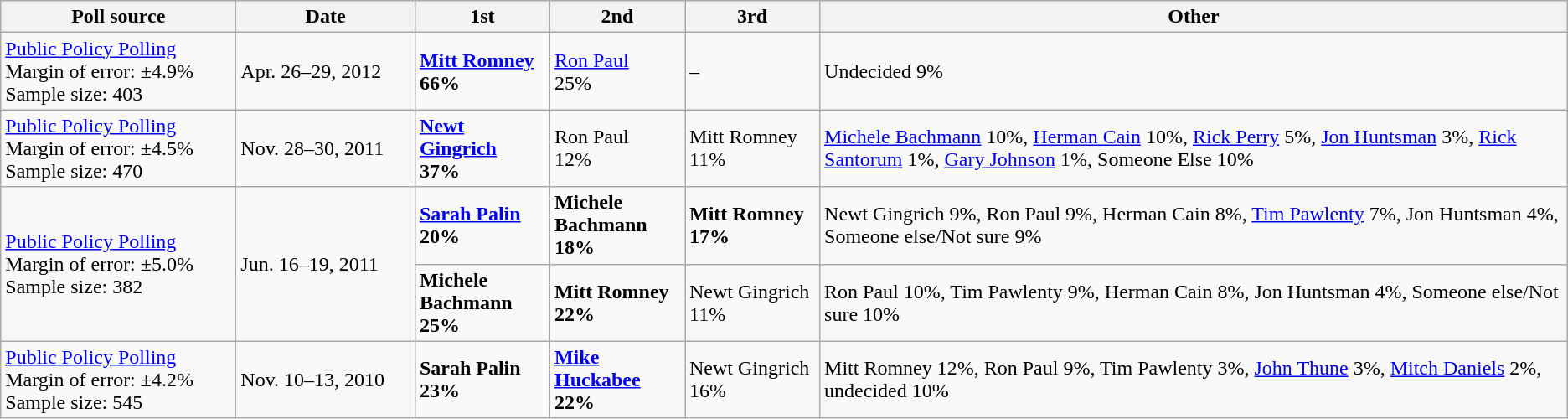<table class="wikitable">
<tr>
<th style="width:180px;">Poll source</th>
<th style="width:135px;">Date</th>
<th style="width:100px;">1st</th>
<th style="width:100px;">2nd</th>
<th style="width:100px;">3rd</th>
<th>Other</th>
</tr>
<tr>
<td><a href='#'>Public Policy Polling</a><br>Margin of error: ±4.9%
<br>Sample size: 403</td>
<td>Apr. 26–29, 2012</td>
<td><strong><a href='#'>Mitt Romney</a><br>66%</strong></td>
<td><a href='#'>Ron Paul</a><br>25%</td>
<td>–</td>
<td>Undecided 9%</td>
</tr>
<tr>
<td><a href='#'>Public Policy Polling</a><br>Margin of error: ±4.5%
<br>Sample size: 470</td>
<td>Nov. 28–30, 2011</td>
<td><strong><a href='#'>Newt Gingrich</a><br>37%</strong></td>
<td>Ron Paul<br>12%</td>
<td>Mitt Romney<br>11%</td>
<td><a href='#'>Michele Bachmann</a> 10%, <a href='#'>Herman Cain</a> 10%, <a href='#'>Rick Perry</a> 5%, <a href='#'>Jon Huntsman</a> 3%, <a href='#'>Rick Santorum</a> 1%, <a href='#'>Gary Johnson</a> 1%, Someone Else 10%</td>
</tr>
<tr>
<td rowspan=2><a href='#'>Public Policy Polling</a><br>Margin of error: ±5.0%
<br>Sample size: 382</td>
<td rowspan=2>Jun. 16–19, 2011</td>
<td><strong><a href='#'>Sarah Palin</a><br>20%</strong></td>
<td><strong>Michele Bachmann<br>18%</strong></td>
<td><strong>Mitt Romney<br>17%</strong></td>
<td>Newt Gingrich 9%, Ron Paul 9%, Herman Cain 8%, <a href='#'>Tim Pawlenty</a> 7%, Jon Huntsman 4%, Someone else/Not sure 9%</td>
</tr>
<tr>
<td><strong>Michele Bachmann<br>25%</strong></td>
<td><strong>Mitt Romney<br>22%</strong></td>
<td>Newt Gingrich<br>11%</td>
<td>Ron Paul 10%, Tim Pawlenty 9%, Herman Cain 8%, Jon Huntsman 4%, Someone else/Not sure 10%</td>
</tr>
<tr>
<td><a href='#'>Public Policy Polling</a><br>Margin of error: ±4.2%
<br>Sample size: 545</td>
<td>Nov. 10–13, 2010</td>
<td><strong>Sarah Palin<br>23%</strong></td>
<td><strong><a href='#'>Mike Huckabee</a><br>22%</strong></td>
<td>Newt Gingrich<br>16%</td>
<td>Mitt Romney 12%, Ron Paul 9%, Tim Pawlenty 3%, <a href='#'>John Thune</a> 3%, <a href='#'>Mitch Daniels</a> 2%, undecided 10%</td>
</tr>
</table>
